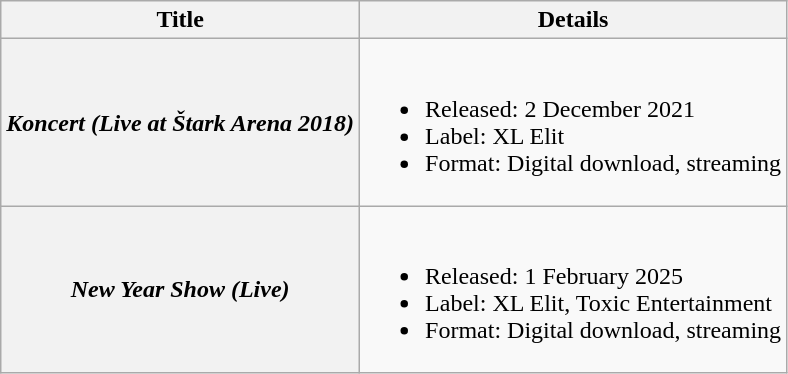<table class="wikitable plainrowheaders" style="text-align:center;">
<tr>
<th scope="col" rowspan="1">Title</th>
<th scope="col" rowspan="1">Details</th>
</tr>
<tr>
<th scope="row"><em>Koncert (Live at Štark Arena 2018)</em></th>
<td align="left"><br><ul><li>Released: 2 December 2021</li><li>Label: XL Elit</li><li>Format: Digital download, streaming</li></ul></td>
</tr>
<tr>
<th scope="row"><em>New Year Show (Live)</em></th>
<td align="left"><br><ul><li>Released: 1 February 2025</li><li>Label: XL Elit, Toxic Entertainment</li><li>Format: Digital download, streaming</li></ul></td>
</tr>
</table>
